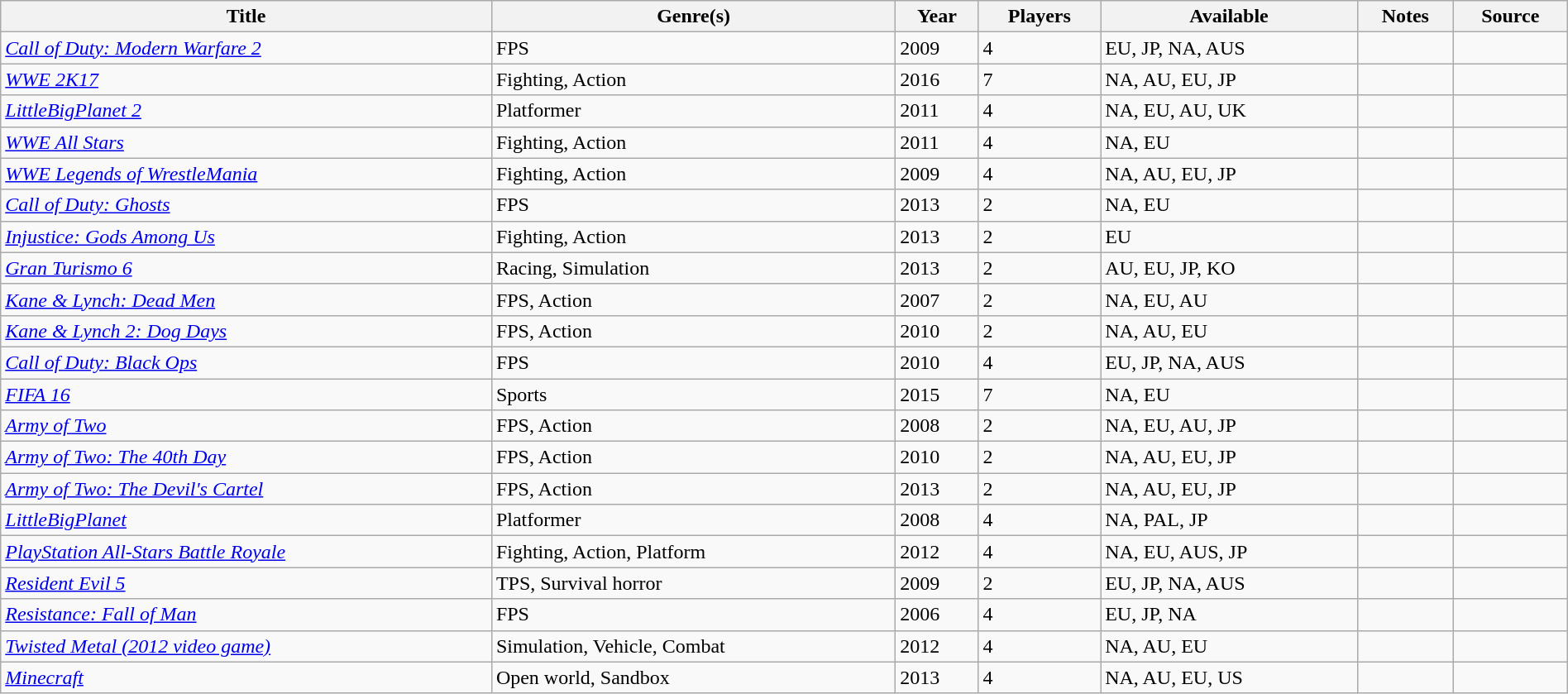<table class="wikitable sortable" style="width:100%;">
<tr>
<th>Title</th>
<th>Genre(s)</th>
<th>Year</th>
<th>Players</th>
<th>Available</th>
<th>Notes</th>
<th>Source</th>
</tr>
<tr>
<td><em><a href='#'>Call of Duty: Modern Warfare 2</a></em></td>
<td>FPS</td>
<td>2009</td>
<td>4</td>
<td>EU, JP, NA, AUS</td>
<td></td>
<td></td>
</tr>
<tr>
<td><em><a href='#'>WWE 2K17</a></em></td>
<td>Fighting, Action</td>
<td>2016</td>
<td>7</td>
<td>NA, AU, EU, JP</td>
<td></td>
<td></td>
</tr>
<tr>
<td><em><a href='#'>LittleBigPlanet 2</a></em></td>
<td>Platformer</td>
<td>2011</td>
<td>4</td>
<td>NA, EU, AU, UK</td>
<td></td>
<td></td>
</tr>
<tr>
<td><em><a href='#'>WWE All Stars</a></em></td>
<td>Fighting, Action</td>
<td>2011</td>
<td>4</td>
<td>NA, EU</td>
<td></td>
<td></td>
</tr>
<tr>
<td><em><a href='#'>WWE Legends of WrestleMania</a></em></td>
<td>Fighting, Action</td>
<td>2009</td>
<td>4</td>
<td>NA, AU, EU, JP</td>
<td></td>
<td></td>
</tr>
<tr>
<td><em><a href='#'>Call of Duty: Ghosts</a></em></td>
<td>FPS</td>
<td>2013</td>
<td>2</td>
<td>NA, EU</td>
<td></td>
<td></td>
</tr>
<tr>
<td><em><a href='#'>Injustice: Gods Among Us</a></em></td>
<td>Fighting, Action</td>
<td>2013</td>
<td>2</td>
<td>EU</td>
<td></td>
<td></td>
</tr>
<tr>
<td><em><a href='#'>Gran Turismo 6</a></em></td>
<td>Racing, Simulation</td>
<td>2013</td>
<td>2</td>
<td>AU, EU, JP, KO</td>
<td></td>
<td></td>
</tr>
<tr>
<td><em><a href='#'>Kane & Lynch: Dead Men</a></em></td>
<td>FPS, Action</td>
<td>2007</td>
<td>2</td>
<td>NA, EU, AU</td>
<td></td>
<td></td>
</tr>
<tr>
<td><em><a href='#'>Kane & Lynch 2: Dog Days</a></em></td>
<td>FPS, Action</td>
<td>2010</td>
<td>2</td>
<td>NA, AU, EU</td>
<td></td>
<td></td>
</tr>
<tr>
<td><em><a href='#'>Call of Duty: Black Ops</a></em></td>
<td>FPS</td>
<td>2010</td>
<td>4</td>
<td>EU, JP, NA, AUS</td>
<td></td>
<td></td>
</tr>
<tr>
<td><em><a href='#'>FIFA 16</a></em></td>
<td>Sports</td>
<td>2015</td>
<td>7</td>
<td>NA, EU</td>
<td></td>
<td></td>
</tr>
<tr>
<td><em><a href='#'>Army of Two</a></em></td>
<td>FPS, Action</td>
<td>2008</td>
<td>2</td>
<td>NA, EU, AU, JP</td>
<td></td>
<td></td>
</tr>
<tr>
<td><em><a href='#'>Army of Two: The 40th Day</a></em></td>
<td>FPS, Action</td>
<td>2010</td>
<td>2</td>
<td>NA, AU, EU, JP</td>
<td></td>
<td></td>
</tr>
<tr>
<td><em><a href='#'>Army of Two: The Devil's Cartel</a></em></td>
<td>FPS, Action</td>
<td>2013</td>
<td>2</td>
<td>NA, AU, EU, JP</td>
<td></td>
<td></td>
</tr>
<tr>
<td><em><a href='#'>LittleBigPlanet</a></em></td>
<td>Platformer</td>
<td>2008</td>
<td>4</td>
<td>NA, PAL, JP</td>
<td></td>
<td></td>
</tr>
<tr>
<td><em><a href='#'>PlayStation All-Stars Battle Royale</a></em></td>
<td>Fighting, Action, Platform</td>
<td>2012</td>
<td>4</td>
<td>NA, EU, AUS, JP</td>
<td></td>
<td></td>
</tr>
<tr>
<td><em><a href='#'>Resident Evil 5</a></em></td>
<td>TPS, Survival horror</td>
<td>2009</td>
<td>2</td>
<td>EU, JP, NA, AUS</td>
<td></td>
<td></td>
</tr>
<tr>
<td><em><a href='#'>Resistance: Fall of Man</a></em></td>
<td>FPS</td>
<td>2006</td>
<td>4</td>
<td>EU, JP, NA</td>
<td></td>
<td></td>
</tr>
<tr>
<td><em><a href='#'>Twisted Metal (2012 video game)</a></em></td>
<td>Simulation, Vehicle, Combat</td>
<td>2012</td>
<td>4</td>
<td>NA, AU, EU</td>
<td></td>
<td></td>
</tr>
<tr>
<td><em><a href='#'>Minecraft</a></em></td>
<td>Open world, Sandbox</td>
<td>2013</td>
<td>4</td>
<td>NA, AU, EU, US</td>
<td></td>
<td></td>
</tr>
</table>
